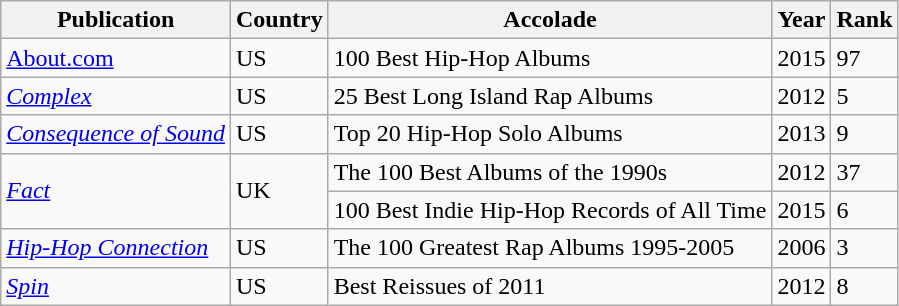<table class="wikitable">
<tr>
<th>Publication</th>
<th>Country</th>
<th>Accolade</th>
<th>Year</th>
<th>Rank</th>
</tr>
<tr>
<td><a href='#'>About.com</a></td>
<td>US</td>
<td>100 Best Hip-Hop Albums</td>
<td>2015</td>
<td>97</td>
</tr>
<tr>
<td><em><a href='#'>Complex</a></em></td>
<td>US</td>
<td>25 Best Long Island Rap Albums</td>
<td>2012</td>
<td>5</td>
</tr>
<tr>
<td><em><a href='#'>Consequence of Sound</a></em></td>
<td>US</td>
<td>Top 20 Hip-Hop Solo Albums</td>
<td>2013</td>
<td>9</td>
</tr>
<tr>
<td rowspan="2"><em><a href='#'>Fact</a></em></td>
<td rowspan="2">UK</td>
<td>The 100 Best Albums of the 1990s</td>
<td>2012</td>
<td>37</td>
</tr>
<tr>
<td>100 Best Indie Hip-Hop Records of All Time</td>
<td>2015</td>
<td>6</td>
</tr>
<tr>
<td><em><a href='#'>Hip-Hop Connection</a></em></td>
<td>US</td>
<td>The 100 Greatest Rap Albums 1995-2005</td>
<td>2006</td>
<td>3</td>
</tr>
<tr>
<td><em><a href='#'>Spin</a></em></td>
<td>US</td>
<td>Best Reissues of 2011</td>
<td>2012</td>
<td>8</td>
</tr>
</table>
